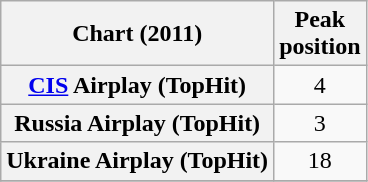<table class="wikitable sortable plainrowheaders" style="text-align:center">
<tr>
<th scope="col">Chart (2011)</th>
<th scope="col">Peak<br>position</th>
</tr>
<tr>
<th scope="row"><a href='#'>CIS</a> Airplay (TopHit)</th>
<td>4</td>
</tr>
<tr>
<th scope="row">Russia Airplay (TopHit)</th>
<td>3</td>
</tr>
<tr>
<th scope="row">Ukraine Airplay (TopHit)</th>
<td>18</td>
</tr>
<tr>
</tr>
</table>
